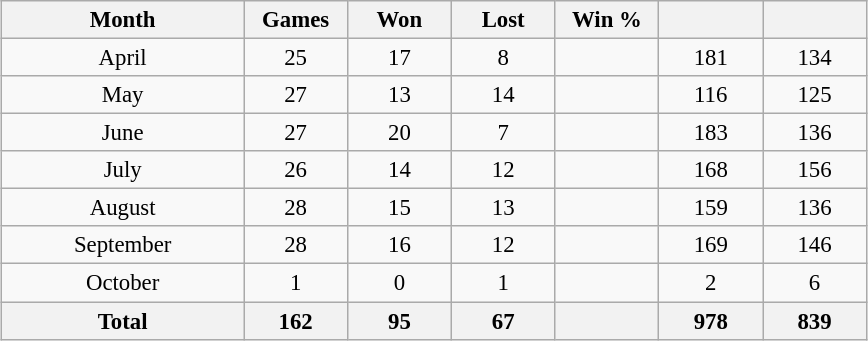<table class="wikitable" style="margin:1em auto; font-size:95%; text-align:center; width:38em;">
<tr>
<th width="28%">Month</th>
<th width="12%">Games</th>
<th width="12%">Won</th>
<th width="12%">Lost</th>
<th width="12%">Win %</th>
<th width="12%"></th>
<th width="12%"></th>
</tr>
<tr>
<td>April</td>
<td>25</td>
<td>17</td>
<td>8</td>
<td></td>
<td>181</td>
<td>134</td>
</tr>
<tr>
<td>May</td>
<td>27</td>
<td>13</td>
<td>14</td>
<td></td>
<td>116</td>
<td>125</td>
</tr>
<tr>
<td>June</td>
<td>27</td>
<td>20</td>
<td>7</td>
<td></td>
<td>183</td>
<td>136</td>
</tr>
<tr>
<td>July</td>
<td>26</td>
<td>14</td>
<td>12</td>
<td></td>
<td>168</td>
<td>156</td>
</tr>
<tr>
<td>August</td>
<td>28</td>
<td>15</td>
<td>13</td>
<td></td>
<td>159</td>
<td>136</td>
</tr>
<tr>
<td>September</td>
<td>28</td>
<td>16</td>
<td>12</td>
<td></td>
<td>169</td>
<td>146</td>
</tr>
<tr>
<td>October</td>
<td>1</td>
<td>0</td>
<td>1</td>
<td></td>
<td>2</td>
<td>6</td>
</tr>
<tr>
<th>Total</th>
<th>162</th>
<th>95</th>
<th>67</th>
<th></th>
<th>978</th>
<th>839</th>
</tr>
</table>
